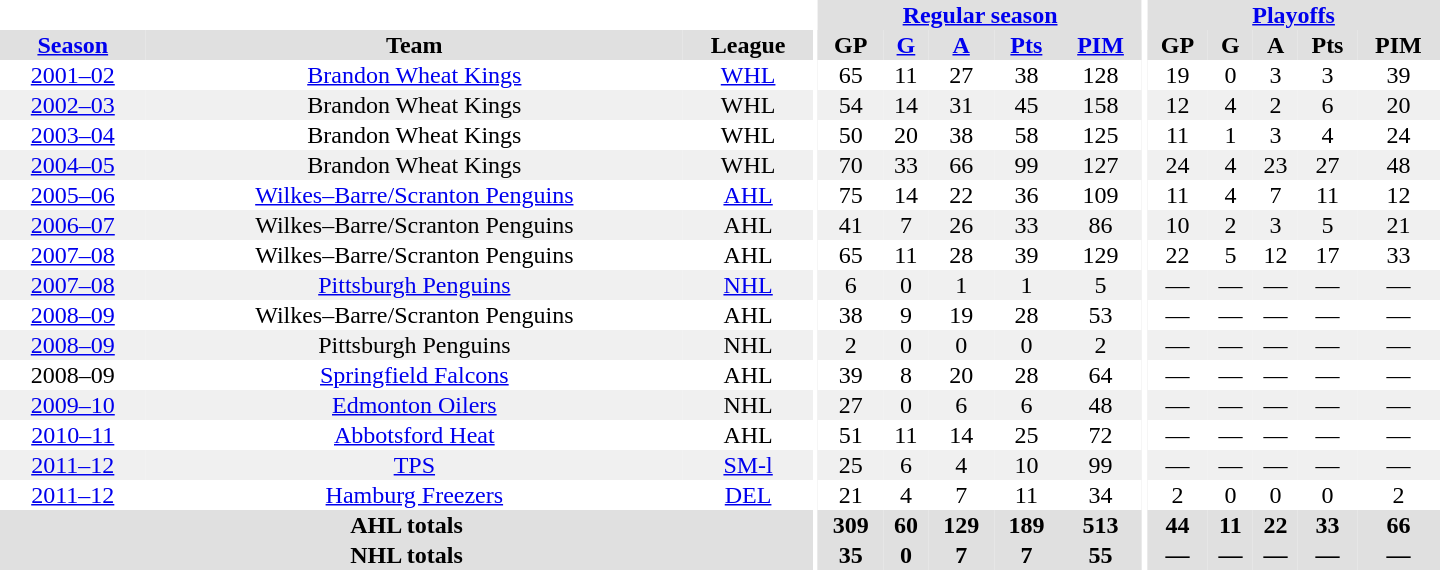<table border="0" cellpadding="1" cellspacing="0" style="text-align:center; width:60em">
<tr bgcolor="#e0e0e0">
<th colspan="3" bgcolor="#ffffff"></th>
<th rowspan="100" bgcolor="#ffffff"></th>
<th colspan="5"><a href='#'>Regular season</a></th>
<th rowspan="100" bgcolor="#ffffff"></th>
<th colspan="5"><a href='#'>Playoffs</a></th>
</tr>
<tr bgcolor="#e0e0e0">
<th><a href='#'>Season</a></th>
<th>Team</th>
<th>League</th>
<th>GP</th>
<th><a href='#'>G</a></th>
<th><a href='#'>A</a></th>
<th><a href='#'>Pts</a></th>
<th><a href='#'>PIM</a></th>
<th>GP</th>
<th>G</th>
<th>A</th>
<th>Pts</th>
<th>PIM</th>
</tr>
<tr>
<td><a href='#'>2001–02</a></td>
<td><a href='#'>Brandon Wheat Kings</a></td>
<td><a href='#'>WHL</a></td>
<td>65</td>
<td>11</td>
<td>27</td>
<td>38</td>
<td>128</td>
<td>19</td>
<td>0</td>
<td>3</td>
<td>3</td>
<td>39</td>
</tr>
<tr bgcolor="#f0f0f0">
<td><a href='#'>2002–03</a></td>
<td>Brandon Wheat Kings</td>
<td>WHL</td>
<td>54</td>
<td>14</td>
<td>31</td>
<td>45</td>
<td>158</td>
<td>12</td>
<td>4</td>
<td>2</td>
<td>6</td>
<td>20</td>
</tr>
<tr>
<td><a href='#'>2003–04</a></td>
<td>Brandon Wheat Kings</td>
<td>WHL</td>
<td>50</td>
<td>20</td>
<td>38</td>
<td>58</td>
<td>125</td>
<td>11</td>
<td>1</td>
<td>3</td>
<td>4</td>
<td>24</td>
</tr>
<tr bgcolor="#f0f0f0">
<td><a href='#'>2004–05</a></td>
<td>Brandon Wheat Kings</td>
<td>WHL</td>
<td>70</td>
<td>33</td>
<td>66</td>
<td>99</td>
<td>127</td>
<td>24</td>
<td>4</td>
<td>23</td>
<td>27</td>
<td>48</td>
</tr>
<tr>
<td><a href='#'>2005–06</a></td>
<td><a href='#'>Wilkes–Barre/Scranton Penguins</a></td>
<td><a href='#'>AHL</a></td>
<td>75</td>
<td>14</td>
<td>22</td>
<td>36</td>
<td>109</td>
<td>11</td>
<td>4</td>
<td>7</td>
<td>11</td>
<td>12</td>
</tr>
<tr bgcolor="#f0f0f0">
<td><a href='#'>2006–07</a></td>
<td>Wilkes–Barre/Scranton Penguins</td>
<td>AHL</td>
<td>41</td>
<td>7</td>
<td>26</td>
<td>33</td>
<td>86</td>
<td>10</td>
<td>2</td>
<td>3</td>
<td>5</td>
<td>21</td>
</tr>
<tr>
<td><a href='#'>2007–08</a></td>
<td>Wilkes–Barre/Scranton Penguins</td>
<td>AHL</td>
<td>65</td>
<td>11</td>
<td>28</td>
<td>39</td>
<td>129</td>
<td>22</td>
<td>5</td>
<td>12</td>
<td>17</td>
<td>33</td>
</tr>
<tr bgcolor="#f0f0f0">
<td><a href='#'>2007–08</a></td>
<td><a href='#'>Pittsburgh Penguins</a></td>
<td><a href='#'>NHL</a></td>
<td>6</td>
<td>0</td>
<td>1</td>
<td>1</td>
<td>5</td>
<td>—</td>
<td>—</td>
<td>—</td>
<td>—</td>
<td>—</td>
</tr>
<tr>
<td><a href='#'>2008–09</a></td>
<td>Wilkes–Barre/Scranton Penguins</td>
<td>AHL</td>
<td>38</td>
<td>9</td>
<td>19</td>
<td>28</td>
<td>53</td>
<td>—</td>
<td>—</td>
<td>—</td>
<td>—</td>
<td>—</td>
</tr>
<tr bgcolor="#f0f0f0">
<td><a href='#'>2008–09</a></td>
<td>Pittsburgh Penguins</td>
<td>NHL</td>
<td>2</td>
<td>0</td>
<td>0</td>
<td>0</td>
<td>2</td>
<td>—</td>
<td>—</td>
<td>—</td>
<td>—</td>
<td>—</td>
</tr>
<tr>
<td>2008–09</td>
<td><a href='#'>Springfield Falcons</a></td>
<td>AHL</td>
<td>39</td>
<td>8</td>
<td>20</td>
<td>28</td>
<td>64</td>
<td>—</td>
<td>—</td>
<td>—</td>
<td>—</td>
<td>—</td>
</tr>
<tr bgcolor="#f0f0f0">
<td><a href='#'>2009–10</a></td>
<td><a href='#'>Edmonton Oilers</a></td>
<td>NHL</td>
<td>27</td>
<td>0</td>
<td>6</td>
<td>6</td>
<td>48</td>
<td>—</td>
<td>—</td>
<td>—</td>
<td>—</td>
<td>—</td>
</tr>
<tr>
<td><a href='#'>2010–11</a></td>
<td><a href='#'>Abbotsford Heat</a></td>
<td>AHL</td>
<td>51</td>
<td>11</td>
<td>14</td>
<td>25</td>
<td>72</td>
<td>—</td>
<td>—</td>
<td>—</td>
<td>—</td>
<td>—</td>
</tr>
<tr bgcolor="#f0f0f0">
<td><a href='#'>2011–12</a></td>
<td><a href='#'>TPS</a></td>
<td><a href='#'>SM-l</a></td>
<td>25</td>
<td>6</td>
<td>4</td>
<td>10</td>
<td>99</td>
<td>—</td>
<td>—</td>
<td>—</td>
<td>—</td>
<td>—</td>
</tr>
<tr>
<td><a href='#'>2011–12</a></td>
<td><a href='#'>Hamburg Freezers</a></td>
<td><a href='#'>DEL</a></td>
<td>21</td>
<td>4</td>
<td>7</td>
<td>11</td>
<td>34</td>
<td>2</td>
<td>0</td>
<td>0</td>
<td>0</td>
<td>2</td>
</tr>
<tr bgcolor="#e0e0e0">
<th colspan="3">AHL totals</th>
<th>309</th>
<th>60</th>
<th>129</th>
<th>189</th>
<th>513</th>
<th>44</th>
<th>11</th>
<th>22</th>
<th>33</th>
<th>66</th>
</tr>
<tr bgcolor="#e0e0e0">
<th colspan="3">NHL totals</th>
<th>35</th>
<th>0</th>
<th>7</th>
<th>7</th>
<th>55</th>
<th>—</th>
<th>—</th>
<th>—</th>
<th>—</th>
<th>—</th>
</tr>
</table>
